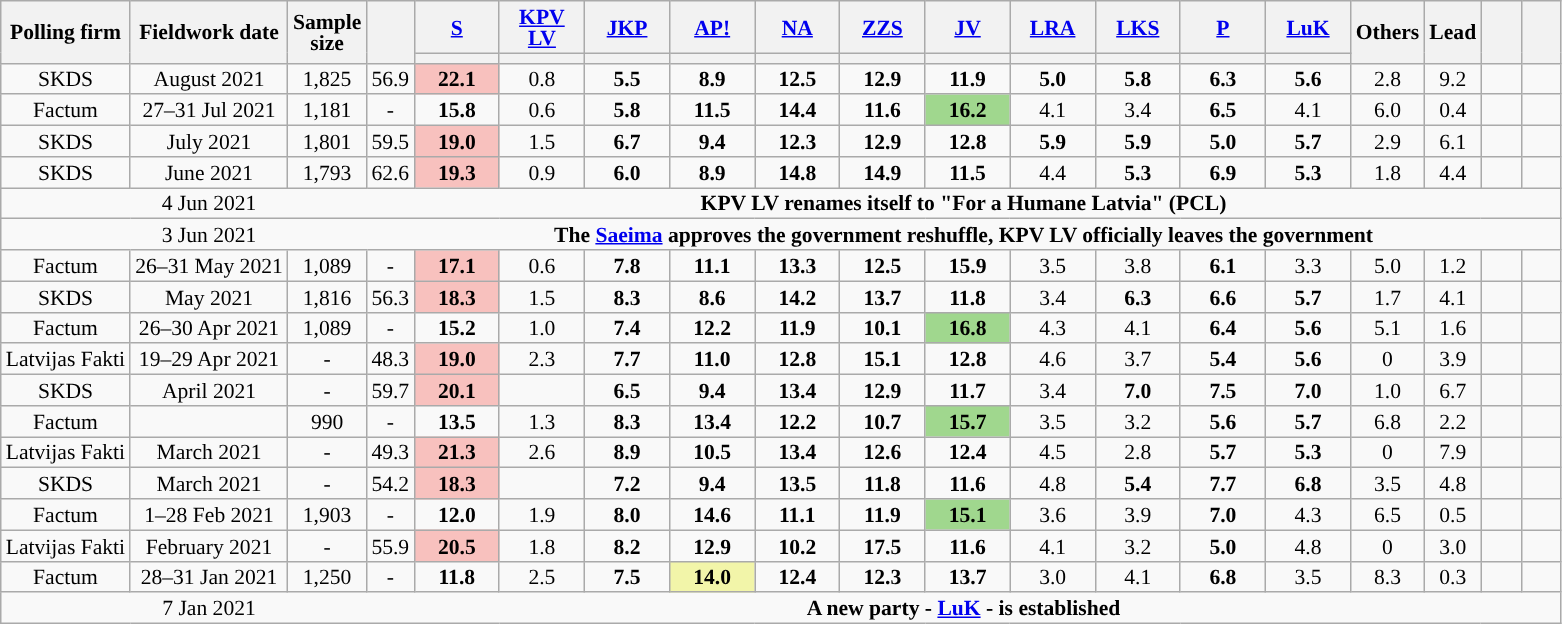<table class="wikitable sortable mw-datatable" style="text-align:center;font-size:90%;line-height:14px;">
<tr>
<th rowspan="2">Polling firm</th>
<th class="unsortable" rowspan="2">Fieldwork date</th>
<th class="unsortable" rowspan="2">Sample<br>size</th>
<th class="unsortable" rowspan="2"></th>
<th class="unsortable" style="width:50px;"><a href='#'>S</a></th>
<th class="unsortable" style="width:50px;"><a href='#'>KPV LV</a></th>
<th class="unsortable" style="width:50px;"><a href='#'>JKP</a></th>
<th class="unsortable" style="width:50px;"><a href='#'>AP!</a></th>
<th class="unsortable" style="width:50px;"><a href='#'>NA</a></th>
<th class="unsortable" style="width:50px;"><a href='#'>ZZS</a></th>
<th class="unsortable" style="width:50px;"><a href='#'>JV</a></th>
<th class="unsortable" style="width:50px;"><a href='#'>LRA</a></th>
<th class="unsortable" style="width:50px;"><a href='#'>LKS</a></th>
<th class="unsortable" style="width:50px;"><a href='#'>P</a></th>
<th class="unsortable" style="width:50px;"><a href='#'>LuK</a></th>
<th class="unsortable" style="width:30px;" rowspan="2">Others</th>
<th class="unsortable" style="width:30px;" rowspan="2">Lead</th>
<th class="unsortable" style="width:20px;" rowspan="2"></th>
<th class="unsortable" style="width:20px;" rowspan="2"></th>
</tr>
<tr>
<th data-sort-type="number" style="background:"></th>
<th data-sort-type="number" style="background:"></th>
<th data-sort-type="number" style="background:"></th>
<th data-sort-type="number" style="background:"></th>
<th data-sort-type="number" style="background:"></th>
<th data-sort-type="number" style="background:"></th>
<th data-sort-type="number" style="background:"></th>
<th data-sort-type="number" style="background:"></th>
<th data-sort-type="number" style="background:"></th>
<th data-sort-type="number" style="background:"></th>
<th data-sort-type="number" style="background:"></th>
</tr>
<tr>
<td>SKDS</td>
<td>August 2021</td>
<td>1,825</td>
<td>56.9</td>
<td style="background:#F8C1BE"><strong>22.1</strong></td>
<td>0.8</td>
<td><strong>5.5</strong></td>
<td><strong>8.9</strong></td>
<td><strong>12.5</strong></td>
<td><strong>12.9</strong></td>
<td><strong>11.9</strong></td>
<td><strong>5.0</strong></td>
<td><strong>5.8</strong></td>
<td><strong>6.3</strong></td>
<td><strong>5.6</strong></td>
<td>2.8</td>
<td style="background:">9.2</td>
<td></td>
<td></td>
</tr>
<tr>
<td>Factum</td>
<td>27–31 Jul 2021</td>
<td>1,181</td>
<td>-</td>
<td><strong>15.8</strong></td>
<td>0.6</td>
<td><strong>5.8</strong></td>
<td><strong>11.5</strong></td>
<td><strong>14.4</strong></td>
<td><strong>11.6</strong></td>
<td style="background:#A0D78E"><strong>16.2</strong></td>
<td>4.1</td>
<td>3.4</td>
<td><strong>6.5</strong></td>
<td>4.1</td>
<td>6.0</td>
<td style="background:">0.4</td>
<td></td>
<td></td>
</tr>
<tr>
<td>SKDS</td>
<td>July 2021</td>
<td>1,801</td>
<td>59.5</td>
<td style="background:#F8C1BE"><strong>19.0</strong></td>
<td>1.5</td>
<td><strong>6.7</strong></td>
<td><strong>9.4</strong></td>
<td><strong>12.3</strong></td>
<td><strong>12.9</strong></td>
<td><strong>12.8</strong></td>
<td><strong>5.9</strong></td>
<td><strong>5.9</strong></td>
<td><strong>5.0</strong></td>
<td><strong>5.7</strong></td>
<td>2.9</td>
<td style="background:">6.1</td>
<td></td>
<td></td>
</tr>
<tr>
<td>SKDS</td>
<td>June 2021</td>
<td>1,793</td>
<td>62.6</td>
<td style="background:#F8C1BE"><strong>19.3</strong></td>
<td>0.9</td>
<td><strong>6.0</strong></td>
<td><strong>8.9</strong></td>
<td><strong>14.8</strong></td>
<td><strong>14.9</strong></td>
<td><strong>11.5</strong></td>
<td>4.4</td>
<td><strong>5.3</strong></td>
<td><strong>6.9</strong></td>
<td><strong>5.3</strong></td>
<td>1.8</td>
<td style="background:">4.4</td>
<td></td>
<td></td>
</tr>
<tr>
<td style="border-right-style:hidden;"></td>
<td style="border-right-style:hidden;">4 Jun 2021</td>
<td style="border-right-style:hidden;"></td>
<td colspan="18"><strong>KPV LV renames itself to "For a Humane Latvia" (PCL)</strong></td>
</tr>
<tr>
<td style="border-right-style:hidden;"></td>
<td style="border-right-style:hidden;">3 Jun 2021</td>
<td style="border-right-style:hidden;"></td>
<td colspan="18"><strong>The <a href='#'>Saeima</a> approves the government reshuffle, KPV LV officially leaves the government</strong></td>
</tr>
<tr>
<td>Factum</td>
<td>26–31 May 2021</td>
<td>1,089</td>
<td>-</td>
<td style="background:#F8C1BE"><strong>17.1</strong></td>
<td>0.6</td>
<td><strong>7.8</strong></td>
<td><strong>11.1</strong></td>
<td><strong>13.3</strong></td>
<td><strong>12.5</strong></td>
<td><strong>15.9</strong></td>
<td>3.5</td>
<td>3.8</td>
<td><strong>6.1</strong></td>
<td>3.3</td>
<td>5.0</td>
<td style="background:">1.2</td>
<td></td>
<td></td>
</tr>
<tr>
<td>SKDS</td>
<td>May 2021</td>
<td>1,816</td>
<td>56.3</td>
<td style="background:#F8C1BE"><strong>18.3</strong></td>
<td>1.5</td>
<td><strong>8.3</strong></td>
<td><strong>8.6</strong></td>
<td><strong>14.2</strong></td>
<td><strong>13.7</strong></td>
<td><strong>11.8</strong></td>
<td>3.4</td>
<td><strong>6.3</strong></td>
<td><strong>6.6</strong></td>
<td><strong>5.7</strong></td>
<td>1.7</td>
<td style="background:">4.1</td>
<td></td>
<td></td>
</tr>
<tr>
<td>Factum</td>
<td>26–30 Apr 2021</td>
<td>1,089</td>
<td>-</td>
<td><strong>15.2</strong></td>
<td>1.0</td>
<td><strong>7.4</strong></td>
<td><strong>12.2</strong></td>
<td><strong>11.9</strong></td>
<td><strong>10.1</strong></td>
<td style="background:#A0D78E"><strong>16.8</strong></td>
<td>4.3</td>
<td>4.1</td>
<td><strong>6.4</strong></td>
<td><strong>5.6</strong></td>
<td>5.1</td>
<td style="background:">1.6</td>
<td></td>
<td></td>
</tr>
<tr>
<td>Latvijas Fakti</td>
<td>19–29 Apr 2021</td>
<td>-</td>
<td>48.3</td>
<td style="background:#F8C1BE"><strong>19.0</strong></td>
<td>2.3</td>
<td><strong>7.7</strong></td>
<td><strong>11.0</strong></td>
<td><strong>12.8</strong></td>
<td><strong>15.1</strong></td>
<td><strong>12.8</strong></td>
<td>4.6</td>
<td>3.7</td>
<td><strong>5.4</strong></td>
<td><strong>5.6</strong></td>
<td>0</td>
<td style="background:">3.9</td>
<td></td>
<td></td>
</tr>
<tr>
<td>SKDS</td>
<td>April 2021</td>
<td>-</td>
<td>59.7</td>
<td style="background:#F8C1BE"><strong>20.1</strong></td>
<td></td>
<td><strong>6.5</strong></td>
<td><strong>9.4</strong></td>
<td><strong>13.4</strong></td>
<td><strong>12.9</strong></td>
<td><strong>11.7</strong></td>
<td>3.4</td>
<td><strong>7.0</strong></td>
<td><strong>7.5</strong></td>
<td><strong>7.0</strong></td>
<td>1.0</td>
<td style="background:">6.7</td>
<td></td>
<td></td>
</tr>
<tr>
<td>Factum</td>
<td></td>
<td>990</td>
<td>-</td>
<td><strong>13.5</strong></td>
<td>1.3</td>
<td><strong>8.3</strong></td>
<td><strong>13.4</strong></td>
<td><strong>12.2</strong></td>
<td><strong>10.7</strong></td>
<td style="background:#A0D78E"><strong>15.7</strong></td>
<td>3.5</td>
<td>3.2</td>
<td><strong>5.6</strong></td>
<td><strong>5.7</strong></td>
<td>6.8</td>
<td style="background:">2.2</td>
<td></td>
<td></td>
</tr>
<tr>
<td>Latvijas Fakti</td>
<td>March 2021</td>
<td>-</td>
<td>49.3</td>
<td style="background:#F8C1BE"><strong>21.3</strong></td>
<td>2.6</td>
<td><strong>8.9</strong></td>
<td><strong>10.5</strong></td>
<td><strong>13.4</strong></td>
<td><strong>12.6</strong></td>
<td><strong>12.4</strong></td>
<td>4.5</td>
<td>2.8</td>
<td><strong>5.7</strong></td>
<td><strong>5.3</strong></td>
<td>0</td>
<td style="background:">7.9</td>
<td></td>
<td></td>
</tr>
<tr>
<td>SKDS</td>
<td>March 2021</td>
<td>-</td>
<td>54.2</td>
<td style="background:#F8C1BE"><strong>18.3</strong></td>
<td></td>
<td><strong>7.2</strong></td>
<td><strong>9.4</strong></td>
<td><strong>13.5</strong></td>
<td><strong>11.8</strong></td>
<td><strong>11.6</strong></td>
<td>4.8</td>
<td><strong>5.4</strong></td>
<td><strong>7.7</strong></td>
<td><strong>6.8</strong></td>
<td>3.5</td>
<td style="background:">4.8</td>
<td></td>
<td></td>
</tr>
<tr>
<td>Factum</td>
<td>1–28 Feb 2021</td>
<td>1,903</td>
<td>-</td>
<td><strong>12.0</strong></td>
<td>1.9</td>
<td><strong>8.0</strong></td>
<td><strong>14.6</strong></td>
<td><strong>11.1</strong></td>
<td><strong>11.9</strong></td>
<td style="background:#A0D78E"><strong>15.1</strong></td>
<td>3.6</td>
<td>3.9</td>
<td><strong>7.0</strong></td>
<td>4.3</td>
<td>6.5</td>
<td style="background:">0.5</td>
<td></td>
<td></td>
</tr>
<tr>
<td>Latvijas Fakti</td>
<td>February 2021</td>
<td>-</td>
<td>55.9</td>
<td style="background:#F8C1BE"><strong>20.5</strong></td>
<td>1.8</td>
<td><strong>8.2</strong></td>
<td><strong>12.9</strong></td>
<td><strong>10.2</strong></td>
<td><strong>17.5</strong></td>
<td><strong>11.6</strong></td>
<td>4.1</td>
<td>3.2</td>
<td><strong>5.0</strong></td>
<td>4.8</td>
<td>0</td>
<td style="background:">3.0</td>
<td></td>
<td></td>
</tr>
<tr>
<td>Factum</td>
<td>28–31 Jan 2021</td>
<td>1,250</td>
<td>-</td>
<td><strong>11.8</strong></td>
<td>2.5</td>
<td><strong>7.5</strong></td>
<td style="background:#F2F5A9"><strong>14.0</strong></td>
<td><strong>12.4</strong></td>
<td><strong>12.3</strong></td>
<td><strong>13.7</strong></td>
<td>3.0</td>
<td>4.1</td>
<td><strong>6.8</strong></td>
<td>3.5</td>
<td>8.3</td>
<td style="background:">0.3</td>
<td></td>
<td></td>
</tr>
<tr>
<td style="border-right-style:hidden;"></td>
<td style="border-right-style:hidden;">7 Jan 2021</td>
<td style="border-right-style:hidden;"></td>
<td colspan="18"><strong>A new party - <a href='#'>LuK</a> - is established</strong></td>
</tr>
</table>
